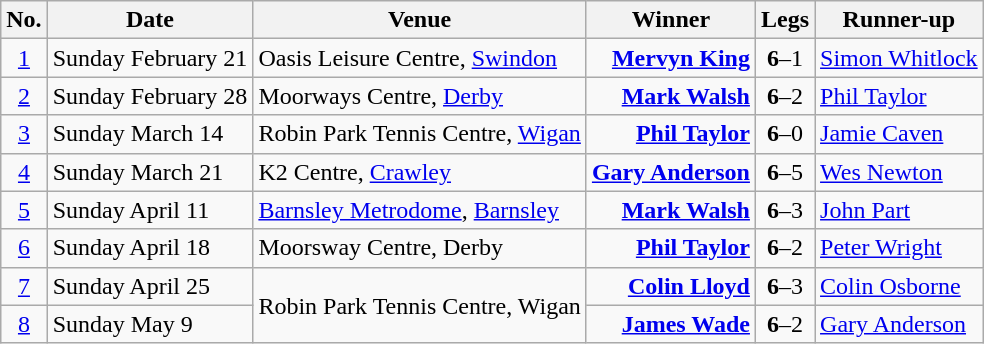<table class="wikitable">
<tr>
<th>No.</th>
<th>Date</th>
<th>Venue</th>
<th>Winner</th>
<th>Legs</th>
<th>Runner-up</th>
</tr>
<tr>
<td align=center><a href='#'>1</a></td>
<td>Sunday February 21</td>
<td>Oasis Leisure Centre, <a href='#'>Swindon</a></td>
<td align=right><strong><a href='#'>Mervyn King</a></strong> </td>
<td align=center><strong>6</strong>–1</td>
<td> <a href='#'>Simon Whitlock</a></td>
</tr>
<tr>
<td align=center><a href='#'>2</a></td>
<td>Sunday February 28</td>
<td>Moorways Centre, <a href='#'>Derby</a></td>
<td align=right><strong><a href='#'>Mark Walsh</a></strong> </td>
<td align=center><strong>6</strong>–2</td>
<td> <a href='#'>Phil Taylor</a></td>
</tr>
<tr>
<td align=center><a href='#'>3</a></td>
<td>Sunday March 14</td>
<td>Robin Park Tennis Centre, <a href='#'>Wigan</a></td>
<td align=right><strong><a href='#'>Phil Taylor</a></strong> </td>
<td align=center><strong>6</strong>–0</td>
<td> <a href='#'>Jamie Caven</a></td>
</tr>
<tr>
<td align=center><a href='#'>4</a></td>
<td>Sunday March 21</td>
<td>K2 Centre, <a href='#'>Crawley</a></td>
<td align=right><strong><a href='#'>Gary Anderson</a></strong> </td>
<td align=center><strong>6</strong>–5</td>
<td> <a href='#'>Wes Newton</a></td>
</tr>
<tr>
<td align=center><a href='#'>5</a></td>
<td>Sunday April 11</td>
<td><a href='#'>Barnsley Metrodome</a>, <a href='#'>Barnsley</a></td>
<td align=right><strong><a href='#'>Mark Walsh</a></strong> </td>
<td align=center><strong>6</strong>–3</td>
<td> <a href='#'>John Part</a></td>
</tr>
<tr>
<td align=center><a href='#'>6</a></td>
<td>Sunday April 18</td>
<td>Moorsway Centre, Derby</td>
<td align=right><strong><a href='#'>Phil Taylor</a></strong> </td>
<td align=center><strong>6</strong>–2</td>
<td> <a href='#'>Peter Wright</a></td>
</tr>
<tr>
<td align=center><a href='#'>7</a></td>
<td>Sunday April 25</td>
<td rowspan=2>Robin Park Tennis Centre, Wigan</td>
<td align=right><strong><a href='#'>Colin Lloyd</a></strong> </td>
<td align=center><strong>6</strong>–3</td>
<td> <a href='#'>Colin Osborne</a></td>
</tr>
<tr>
<td align=center><a href='#'>8</a></td>
<td>Sunday May 9</td>
<td align=right><strong><a href='#'>James Wade</a></strong> </td>
<td align=center><strong>6</strong>–2</td>
<td> <a href='#'>Gary Anderson</a></td>
</tr>
</table>
